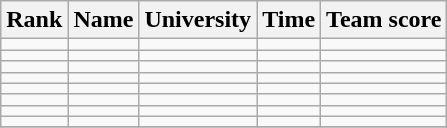<table class="wikitable sortable" style="text-align:center">
<tr>
<th>Rank</th>
<th>Name</th>
<th>University</th>
<th>Time</th>
<th>Team score</th>
</tr>
<tr>
<td></td>
<td align=left></td>
<td align="left"></td>
<td></td>
<td></td>
</tr>
<tr>
<td></td>
<td align=left></td>
<td align="left"></td>
<td></td>
<td></td>
</tr>
<tr>
<td></td>
<td align=left></td>
<td align="left"></td>
<td></td>
<td></td>
</tr>
<tr>
<td></td>
<td align=left></td>
<td align="left"></td>
<td></td>
<td></td>
</tr>
<tr>
<td></td>
<td align=left></td>
<td align="left"></td>
<td></td>
<td></td>
</tr>
<tr>
<td></td>
<td align=left></td>
<td align="left"></td>
<td></td>
<td></td>
</tr>
<tr>
<td></td>
<td align=left></td>
<td align="left"></td>
<td></td>
<td></td>
</tr>
<tr>
<td></td>
<td align=left></td>
<td align="left"></td>
<td></td>
<td></td>
</tr>
<tr>
</tr>
</table>
